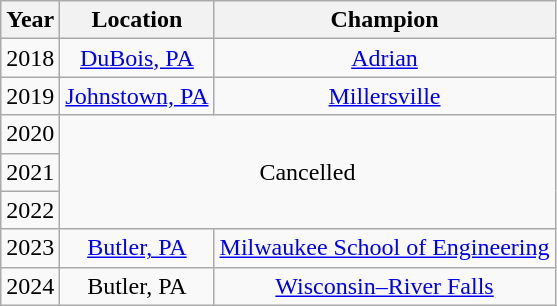<table class="wikitable" style="text-align:center;">
<tr>
<th>Year</th>
<th>Location</th>
<th>Champion</th>
</tr>
<tr>
<td>2018</td>
<td><a href='#'>DuBois, PA</a></td>
<td><a href='#'>Adrian</a></td>
</tr>
<tr>
<td>2019</td>
<td><a href='#'>Johnstown, PA</a></td>
<td><a href='#'>Millersville</a></td>
</tr>
<tr>
<td>2020</td>
<td rowspan=3 colspan=2>Cancelled</td>
</tr>
<tr>
<td>2021</td>
</tr>
<tr>
<td>2022</td>
</tr>
<tr>
<td>2023</td>
<td><a href='#'>Butler, PA</a></td>
<td><a href='#'>Milwaukee School of Engineering</a></td>
</tr>
<tr>
<td>2024</td>
<td>Butler, PA</td>
<td><a href='#'>Wisconsin–River Falls</a><br></td>
</tr>
</table>
